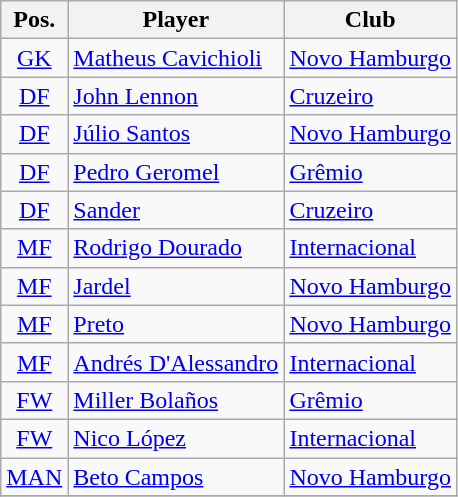<table class="wikitable">
<tr>
<th>Pos.</th>
<th>Player</th>
<th>Club</th>
</tr>
<tr>
<td style="text-align:center;" rowspan=><a href='#'>GK</a></td>
<td> <a href='#'>Matheus Cavichioli</a></td>
<td><a href='#'>Novo Hamburgo</a></td>
</tr>
<tr>
<td style="text-align:center;" rowspan=><a href='#'>DF</a></td>
<td> <a href='#'>John Lennon</a></td>
<td><a href='#'>Cruzeiro</a></td>
</tr>
<tr>
<td style="text-align:center;" rowspan=><a href='#'>DF</a></td>
<td> <a href='#'>Júlio Santos</a></td>
<td><a href='#'>Novo Hamburgo</a></td>
</tr>
<tr>
<td style="text-align:center;" rowspan=><a href='#'>DF</a></td>
<td> <a href='#'>Pedro Geromel</a></td>
<td><a href='#'>Grêmio</a></td>
</tr>
<tr>
<td style="text-align:center;" rowspan=><a href='#'>DF</a></td>
<td> <a href='#'>Sander</a></td>
<td><a href='#'>Cruzeiro</a></td>
</tr>
<tr>
<td style="text-align:center;" rowspan=><a href='#'>MF</a></td>
<td> <a href='#'>Rodrigo Dourado</a></td>
<td><a href='#'>Internacional</a></td>
</tr>
<tr>
<td style="text-align:center;" rowspan=><a href='#'>MF</a></td>
<td> <a href='#'>Jardel</a></td>
<td><a href='#'>Novo Hamburgo</a></td>
</tr>
<tr>
<td style="text-align:center;" rowspan=><a href='#'>MF</a></td>
<td> <a href='#'>Preto</a></td>
<td><a href='#'>Novo Hamburgo</a></td>
</tr>
<tr>
<td style="text-align:center;" rowspan=><a href='#'>MF</a></td>
<td> <a href='#'>Andrés D'Alessandro</a></td>
<td><a href='#'>Internacional</a></td>
</tr>
<tr>
<td style="text-align:center;" rowspan=><a href='#'>FW</a></td>
<td> <a href='#'>Miller Bolaños</a></td>
<td><a href='#'>Grêmio</a></td>
</tr>
<tr>
<td style="text-align:center;" rowspan=><a href='#'>FW</a></td>
<td> <a href='#'>Nico López</a></td>
<td><a href='#'>Internacional</a></td>
</tr>
<tr>
<td style="text-align:center;" rowspan=><a href='#'>MAN</a></td>
<td> <a href='#'>Beto Campos</a></td>
<td><a href='#'>Novo Hamburgo</a></td>
</tr>
<tr>
</tr>
</table>
